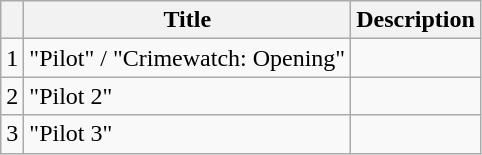<table class="wikitable">
<tr>
<th></th>
<th>Title</th>
<th>Description</th>
</tr>
<tr>
<td>1</td>
<td>"Pilot" / "Crimewatch: Opening"</td>
<td></td>
</tr>
<tr>
<td>2</td>
<td>"Pilot 2"</td>
<td></td>
</tr>
<tr>
<td>3</td>
<td>"Pilot 3"</td>
<td></td>
</tr>
</table>
